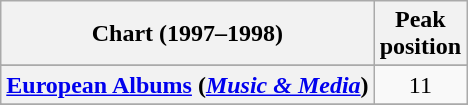<table class="wikitable sortable plainrowheaders" style="text-align:center">
<tr>
<th scope="col">Chart (1997–1998)</th>
<th scope="col">Peak<br>position</th>
</tr>
<tr>
</tr>
<tr>
</tr>
<tr>
</tr>
<tr>
</tr>
<tr>
<th scope="row"><a href='#'>European Albums</a> (<em><a href='#'>Music & Media</a></em>)</th>
<td>11</td>
</tr>
<tr>
</tr>
<tr>
</tr>
<tr>
</tr>
<tr>
</tr>
<tr>
</tr>
</table>
